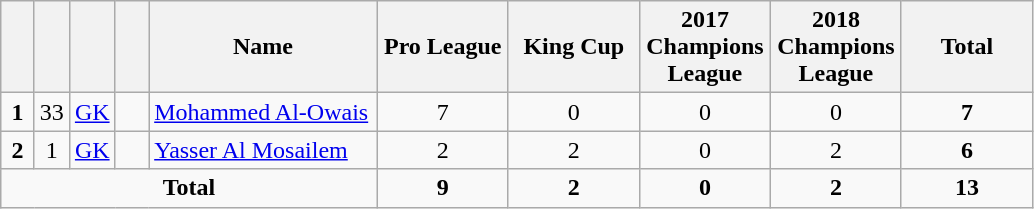<table class="wikitable" style="text-align:center">
<tr>
<th width=15></th>
<th width=15></th>
<th width=15></th>
<th width=15></th>
<th width=145>Name</th>
<th width=80>Pro League</th>
<th width=80>King Cup</th>
<th width=80>2017 Champions League</th>
<th width=80>2018 Champions League</th>
<th width=80>Total</th>
</tr>
<tr>
<td><strong>1</strong></td>
<td>33</td>
<td><a href='#'>GK</a></td>
<td></td>
<td align=left><a href='#'>Mohammed Al-Owais</a></td>
<td>7</td>
<td>0</td>
<td>0</td>
<td>0</td>
<td><strong>7</strong></td>
</tr>
<tr>
<td><strong>2</strong></td>
<td>1</td>
<td><a href='#'>GK</a></td>
<td></td>
<td align=left><a href='#'>Yasser Al Mosailem</a></td>
<td>2</td>
<td>2</td>
<td>0</td>
<td>2</td>
<td><strong>6</strong></td>
</tr>
<tr>
<td colspan=5><strong>Total</strong></td>
<td><strong>9</strong></td>
<td><strong>2</strong></td>
<td><strong>0</strong></td>
<td><strong>2</strong></td>
<td><strong>13</strong></td>
</tr>
</table>
